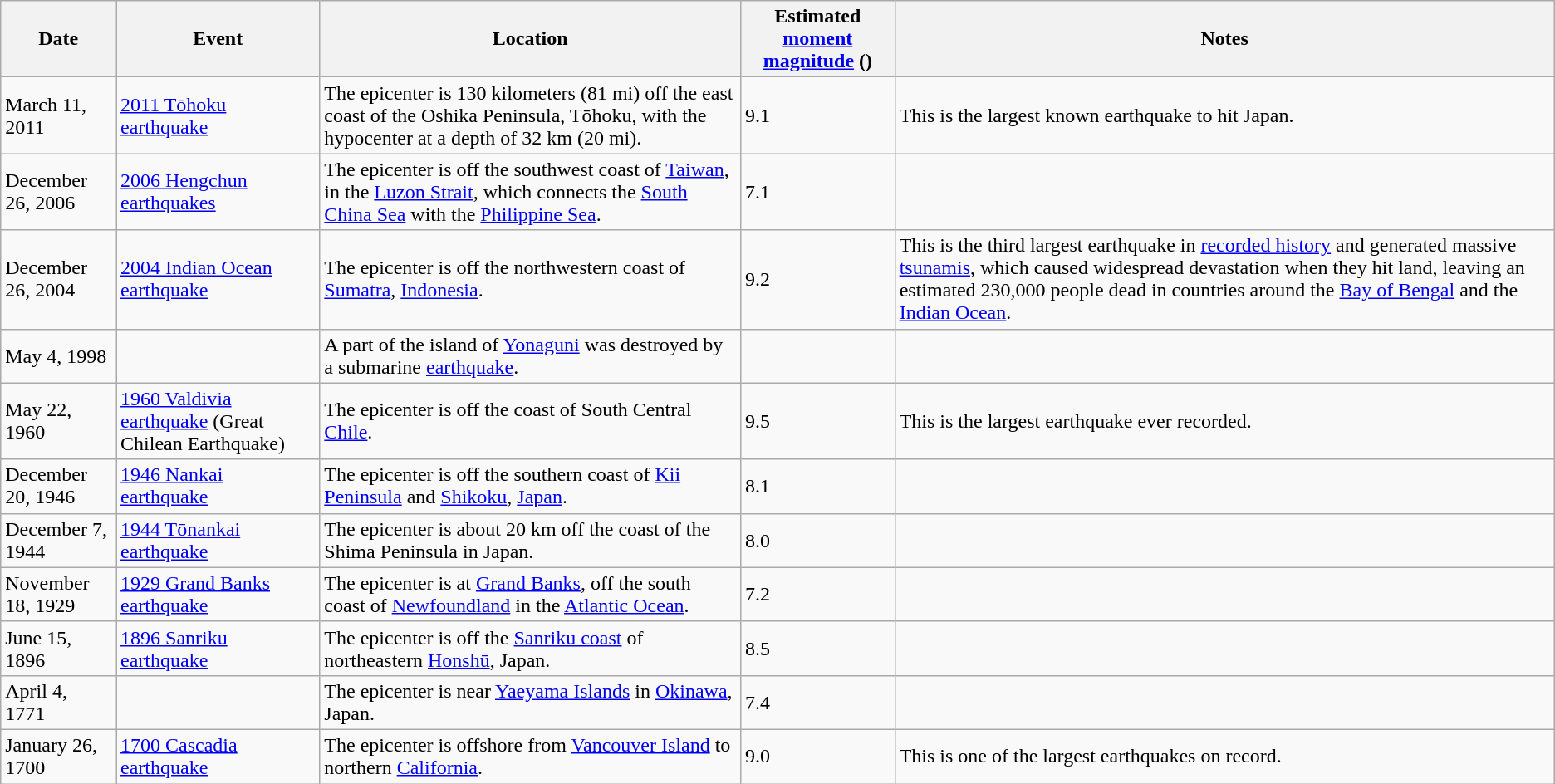<table class="wikitable sortable">
<tr>
<th>Date</th>
<th>Event</th>
<th>Location</th>
<th>Estimated <a href='#'>moment magnitude</a> ()</th>
<th>Notes</th>
</tr>
<tr>
<td>March 11, 2011</td>
<td><a href='#'>2011 Tōhoku earthquake</a></td>
<td>The epicenter is 130 kilometers (81 mi) off the east coast of the Oshika Peninsula, Tōhoku, with the hypocenter at a depth of 32 km (20 mi).</td>
<td>9.1</td>
<td>This is the largest known earthquake to hit Japan.</td>
</tr>
<tr>
<td>December 26, 2006</td>
<td><a href='#'>2006 Hengchun earthquakes</a></td>
<td>The epicenter is off the southwest coast of <a href='#'>Taiwan</a>, in the <a href='#'>Luzon Strait</a>, which connects the <a href='#'>South China Sea</a> with the <a href='#'>Philippine Sea</a>.</td>
<td>7.1</td>
<td></td>
</tr>
<tr>
<td>December 26, 2004</td>
<td><a href='#'>2004 Indian Ocean earthquake</a></td>
<td>The epicenter is off the northwestern coast of <a href='#'>Sumatra</a>, <a href='#'>Indonesia</a>.</td>
<td>9.2</td>
<td>This is the third largest earthquake in <a href='#'>recorded history</a> and generated massive <a href='#'>tsunamis</a>, which caused widespread devastation when they hit land, leaving an estimated 230,000 people dead in countries around the <a href='#'>Bay of Bengal</a> and the <a href='#'>Indian Ocean</a>.</td>
</tr>
<tr>
<td>May 4, 1998</td>
<td></td>
<td>A part of the island of <a href='#'>Yonaguni</a> was destroyed by a submarine <a href='#'>earthquake</a>.</td>
<td></td>
<td></td>
</tr>
<tr>
<td>May 22, 1960</td>
<td><a href='#'>1960 Valdivia earthquake</a> (Great Chilean Earthquake)</td>
<td>The epicenter is off the coast of South Central <a href='#'>Chile</a>.</td>
<td>9.5</td>
<td>This is the largest earthquake ever recorded.</td>
</tr>
<tr>
<td>December 20, 1946</td>
<td><a href='#'>1946 Nankai earthquake</a></td>
<td>The epicenter is off the southern coast of <a href='#'>Kii Peninsula</a> and <a href='#'>Shikoku</a>, <a href='#'>Japan</a>.</td>
<td>8.1</td>
<td></td>
</tr>
<tr>
<td>December 7, 1944</td>
<td><a href='#'>1944 Tōnankai earthquake</a></td>
<td>The epicenter is about 20 km off the coast of the Shima Peninsula in Japan.</td>
<td>8.0</td>
<td></td>
</tr>
<tr>
<td>November 18, 1929</td>
<td><a href='#'>1929 Grand Banks earthquake</a></td>
<td>The epicenter is at <a href='#'>Grand Banks</a>, off the south coast of <a href='#'>Newfoundland</a> in the <a href='#'>Atlantic Ocean</a>.</td>
<td>7.2</td>
<td></td>
</tr>
<tr>
<td>June 15, 1896</td>
<td><a href='#'>1896 Sanriku earthquake</a></td>
<td>The epicenter is off the <a href='#'>Sanriku coast</a> of northeastern <a href='#'>Honshū</a>, Japan.</td>
<td>8.5</td>
<td></td>
</tr>
<tr>
<td>April 4, 1771</td>
<td></td>
<td>The epicenter is near <a href='#'>Yaeyama Islands</a> in <a href='#'>Okinawa</a>, Japan.</td>
<td>7.4</td>
<td></td>
</tr>
<tr>
<td>January 26, 1700</td>
<td><a href='#'>1700 Cascadia earthquake</a></td>
<td>The epicenter is offshore from <a href='#'>Vancouver Island</a> to northern <a href='#'>California</a>.</td>
<td>9.0</td>
<td>This is one of the largest earthquakes on record.</td>
</tr>
</table>
